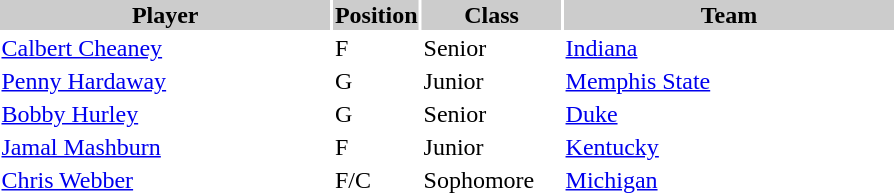<table style="width:600px" "border:'1' 'solid' 'gray'">
<tr>
<th style="background:#CCCCCC;width:40%">Player</th>
<th style="background:#CCCCCC;width:4%">Position</th>
<th style="background:#CCCCCC;width:16%">Class</th>
<th style="background:#CCCCCC;width:40%">Team</th>
</tr>
<tr>
<td><a href='#'>Calbert Cheaney</a></td>
<td>F</td>
<td>Senior</td>
<td><a href='#'>Indiana</a></td>
</tr>
<tr>
<td><a href='#'>Penny Hardaway</a></td>
<td>G</td>
<td>Junior</td>
<td><a href='#'>Memphis State</a></td>
</tr>
<tr>
<td><a href='#'>Bobby Hurley</a></td>
<td>G</td>
<td>Senior</td>
<td><a href='#'>Duke</a></td>
</tr>
<tr>
<td><a href='#'>Jamal Mashburn</a></td>
<td>F</td>
<td>Junior</td>
<td><a href='#'>Kentucky</a></td>
</tr>
<tr>
<td><a href='#'>Chris Webber</a></td>
<td>F/C</td>
<td>Sophomore</td>
<td><a href='#'>Michigan</a></td>
</tr>
</table>
